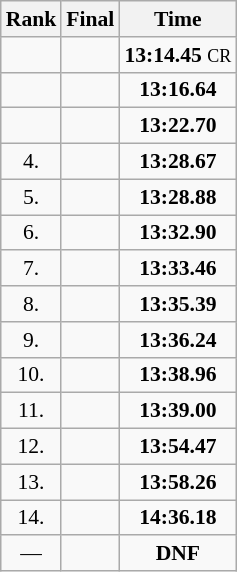<table class="wikitable" style="border-collapse: collapse; font-size: 90%;">
<tr>
<th>Rank</th>
<th>Final</th>
<th>Time</th>
</tr>
<tr>
<td align="center"></td>
<td></td>
<td align="center"><strong>13:14.45</strong> <small>CR</small></td>
</tr>
<tr>
<td align="center"></td>
<td></td>
<td align="center"><strong>13:16.64</strong></td>
</tr>
<tr>
<td align="center"></td>
<td></td>
<td align="center"><strong>13:22.70</strong></td>
</tr>
<tr>
<td align="center">4.</td>
<td></td>
<td align="center"><strong>13:28.67</strong></td>
</tr>
<tr>
<td align="center">5.</td>
<td></td>
<td align="center"><strong>13:28.88</strong></td>
</tr>
<tr>
<td align="center">6.</td>
<td></td>
<td align="center"><strong>13:32.90</strong></td>
</tr>
<tr>
<td align="center">7.</td>
<td></td>
<td align="center"><strong>13:33.46</strong></td>
</tr>
<tr>
<td align="center">8.</td>
<td></td>
<td align="center"><strong>13:35.39</strong></td>
</tr>
<tr>
<td align="center">9.</td>
<td></td>
<td align="center"><strong>13:36.24</strong></td>
</tr>
<tr>
<td align="center">10.</td>
<td></td>
<td align="center"><strong>13:38.96</strong></td>
</tr>
<tr>
<td align="center">11.</td>
<td></td>
<td align="center"><strong>13:39.00</strong></td>
</tr>
<tr>
<td align="center">12.</td>
<td></td>
<td align="center"><strong>13:54.47</strong></td>
</tr>
<tr>
<td align="center">13.</td>
<td></td>
<td align="center"><strong>13:58.26</strong></td>
</tr>
<tr>
<td align="center">14.</td>
<td></td>
<td align="center"><strong>14:36.18</strong></td>
</tr>
<tr>
<td align="center">—</td>
<td></td>
<td align="center"><strong>DNF</strong></td>
</tr>
</table>
